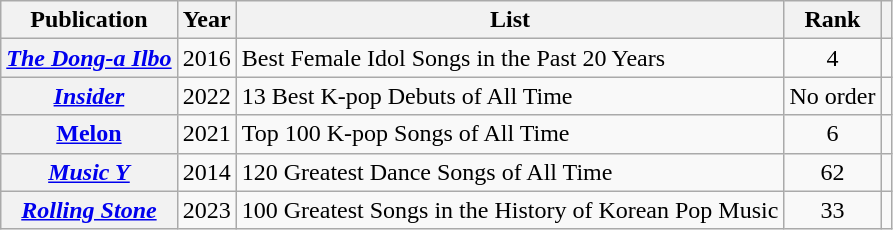<table class="sortable wikitable plainrowheaders">
<tr>
<th>Publication</th>
<th scope="col">Year</th>
<th>List</th>
<th>Rank</th>
<th class="unsortable"></th>
</tr>
<tr>
<th scope="row"><em><a href='#'>The Dong-a Ilbo</a></em></th>
<td style="text-align:center">2016</td>
<td>Best Female Idol Songs in the Past 20 Years</td>
<td style="text-align:center">4</td>
<td style="text-align:center"></td>
</tr>
<tr>
<th scope="row"><em><a href='#'>Insider</a></em></th>
<td style="text-align:center">2022</td>
<td>13 Best K-pop Debuts of All Time</td>
<td style="text-align:center">No order</td>
<td style="text-align:center"></td>
</tr>
<tr>
<th scope="row"><a href='#'>Melon</a></th>
<td style="text-align:center">2021</td>
<td>Top 100 K-pop Songs of All Time</td>
<td style="text-align:center">6</td>
<td style="text-align:center"></td>
</tr>
<tr>
<th scope="row"><em><a href='#'>Music Y</a></em></th>
<td style="text-align:center">2014</td>
<td>120 Greatest Dance Songs of All Time</td>
<td style="text-align:center">62</td>
<td style="text-align:center"></td>
</tr>
<tr>
<th scope="row"><em><a href='#'>Rolling Stone</a></em></th>
<td style="text-align:center">2023</td>
<td>100 Greatest Songs in the History of Korean Pop Music</td>
<td style="text-align:center">33</td>
<td style="text-align:center"></td>
</tr>
</table>
